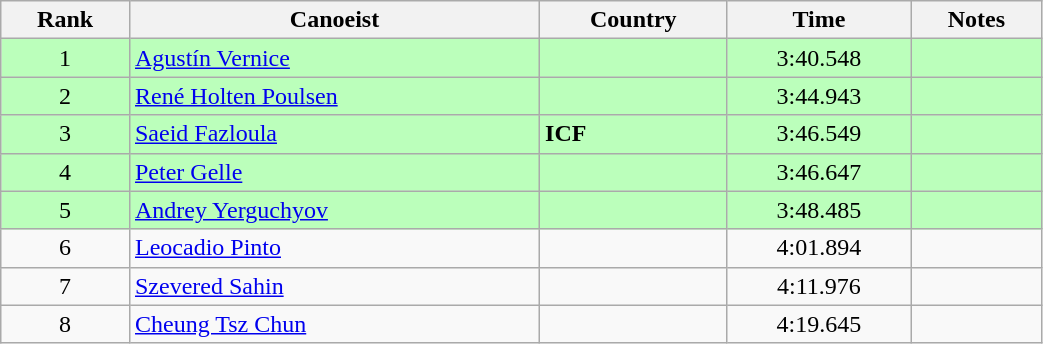<table class="wikitable" style="text-align:center;width: 55%">
<tr>
<th>Rank</th>
<th>Canoeist</th>
<th>Country</th>
<th>Time</th>
<th>Notes</th>
</tr>
<tr bgcolor=bbffbb>
<td>1</td>
<td align="left"><a href='#'>Agustín Vernice</a></td>
<td align="left"></td>
<td>3:40.548</td>
<td></td>
</tr>
<tr bgcolor=bbffbb>
<td>2</td>
<td align="left"><a href='#'>René Holten Poulsen</a></td>
<td align="left"></td>
<td>3:44.943</td>
<td></td>
</tr>
<tr bgcolor=bbffbb>
<td>3</td>
<td align="left"><a href='#'>Saeid Fazloula</a></td>
<td align="left"><strong>ICF</strong></td>
<td>3:46.549</td>
<td></td>
</tr>
<tr bgcolor=bbffbb>
<td>4</td>
<td align="left"><a href='#'>Peter Gelle</a></td>
<td align="left"></td>
<td>3:46.647</td>
<td></td>
</tr>
<tr bgcolor=bbffbb>
<td>5</td>
<td align="left"><a href='#'>Andrey Yerguchyov</a></td>
<td align="left"></td>
<td>3:48.485</td>
<td></td>
</tr>
<tr>
<td>6</td>
<td align="left"><a href='#'>Leocadio Pinto</a></td>
<td align="left"></td>
<td>4:01.894</td>
<td></td>
</tr>
<tr>
<td>7</td>
<td align="left"><a href='#'>Szevered Sahin</a></td>
<td align="left"></td>
<td>4:11.976</td>
<td></td>
</tr>
<tr>
<td>8</td>
<td align="left"><a href='#'>Cheung Tsz Chun</a></td>
<td align="left"></td>
<td>4:19.645</td>
<td></td>
</tr>
</table>
